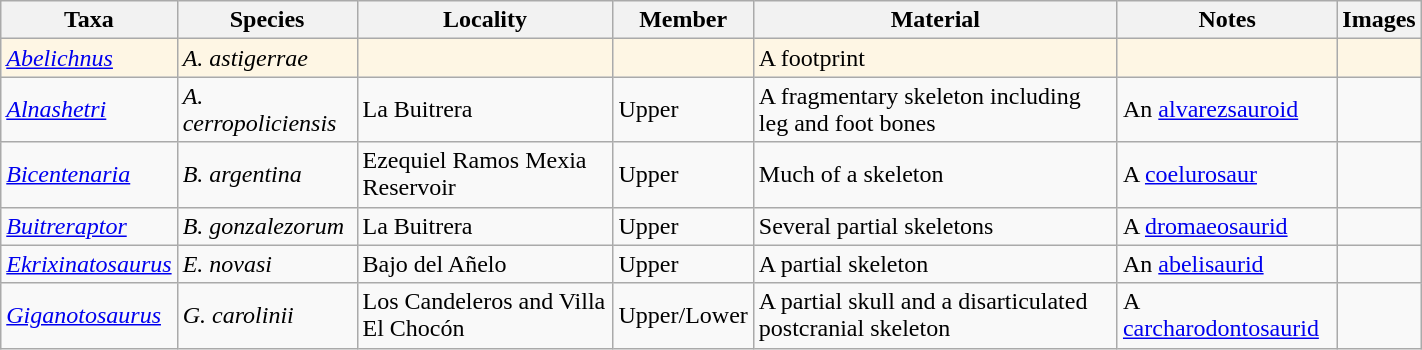<table class="wikitable sortable" align="center" width="75%">
<tr>
<th>Taxa</th>
<th>Species</th>
<th>Locality</th>
<th>Member</th>
<th>Material</th>
<th>Notes</th>
<th>Images</th>
</tr>
<tr | style="background:#FEF6E4;">
<td><em><a href='#'>Abelichnus</a></em></td>
<td><em>A. astigerrae</em></td>
<td></td>
<td></td>
<td>A footprint</td>
<td></td>
<td></td>
</tr>
<tr>
<td><em><a href='#'>Alnashetri</a></em></td>
<td><em>A. cerropoliciensis</em></td>
<td>La Buitrera</td>
<td>Upper</td>
<td>A fragmentary skeleton including leg and foot bones</td>
<td>An <a href='#'>alvarezsauroid</a></td>
<td></td>
</tr>
<tr>
<td><em><a href='#'>Bicentenaria</a></em></td>
<td><em>B. argentina</em></td>
<td>Ezequiel Ramos Mexia Reservoir</td>
<td>Upper</td>
<td>Much of a skeleton</td>
<td>A <a href='#'>coelurosaur</a></td>
<td></td>
</tr>
<tr>
<td><em><a href='#'>Buitreraptor</a></em></td>
<td><em>B. gonzalezorum</em></td>
<td>La Buitrera</td>
<td>Upper</td>
<td>Several partial skeletons</td>
<td>A <a href='#'>dromaeosaurid</a></td>
<td></td>
</tr>
<tr>
<td><em><a href='#'>Ekrixinatosaurus</a></em></td>
<td><em>E. novasi</em></td>
<td>Bajo del Añelo</td>
<td>Upper</td>
<td>A partial  skeleton</td>
<td>An <a href='#'>abelisaurid</a></td>
<td></td>
</tr>
<tr>
<td><em><a href='#'>Giganotosaurus</a></em></td>
<td><em>G. carolinii</em></td>
<td>Los Candeleros and Villa El Chocón</td>
<td>Upper/Lower</td>
<td>A partial skull and a disarticulated postcranial skeleton</td>
<td>A <a href='#'>carcharodontosaurid</a></td>
<td></td>
</tr>
</table>
